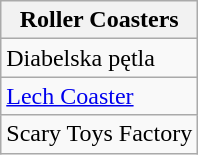<table class="wikitable">
<tr>
<th>Roller Coasters</th>
</tr>
<tr>
<td>Diabelska pętla</td>
</tr>
<tr>
<td><a href='#'>Lech Coaster</a></td>
</tr>
<tr>
<td>Scary Toys Factory</td>
</tr>
</table>
